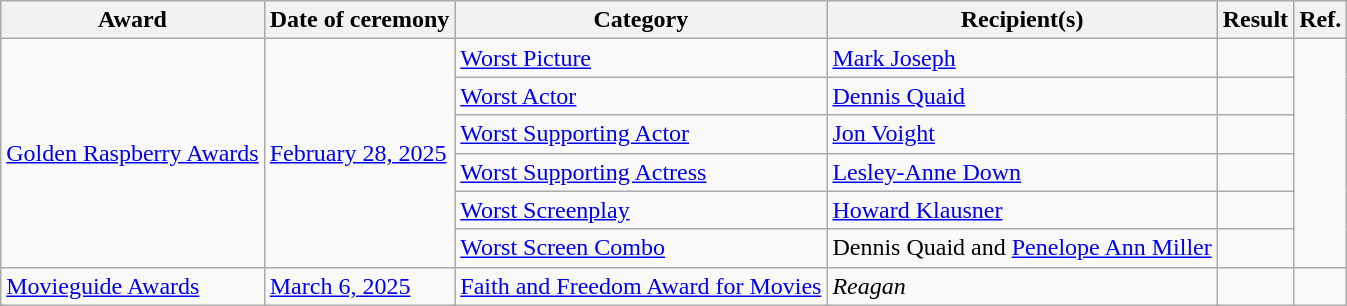<table class="wikitable">
<tr>
<th>Award</th>
<th>Date of ceremony</th>
<th>Category</th>
<th>Recipient(s)</th>
<th>Result</th>
<th>Ref.</th>
</tr>
<tr>
<td rowspan="6"><a href='#'>Golden Raspberry Awards</a></td>
<td rowspan="6"><a href='#'>February 28, 2025</a></td>
<td><a href='#'>Worst Picture</a></td>
<td><a href='#'>Mark Joseph</a></td>
<td></td>
<td align="center" rowspan="6"><br></td>
</tr>
<tr>
<td><a href='#'>Worst Actor</a></td>
<td><a href='#'>Dennis Quaid</a></td>
<td></td>
</tr>
<tr>
<td><a href='#'>Worst Supporting Actor</a></td>
<td><a href='#'>Jon Voight</a></td>
<td></td>
</tr>
<tr>
<td><a href='#'>Worst Supporting Actress</a></td>
<td><a href='#'>Lesley-Anne Down</a></td>
<td></td>
</tr>
<tr>
<td><a href='#'>Worst Screenplay</a></td>
<td><a href='#'>Howard Klausner</a></td>
<td></td>
</tr>
<tr>
<td><a href='#'>Worst Screen Combo</a></td>
<td>Dennis Quaid and <a href='#'>Penelope Ann Miller</a></td>
<td></td>
</tr>
<tr>
<td><a href='#'>Movieguide Awards</a></td>
<td><a href='#'>March 6, 2025</a></td>
<td><a href='#'>Faith and Freedom Award for Movies</a></td>
<td><em>Reagan</em></td>
<td></td>
<td align="center"></td>
</tr>
</table>
